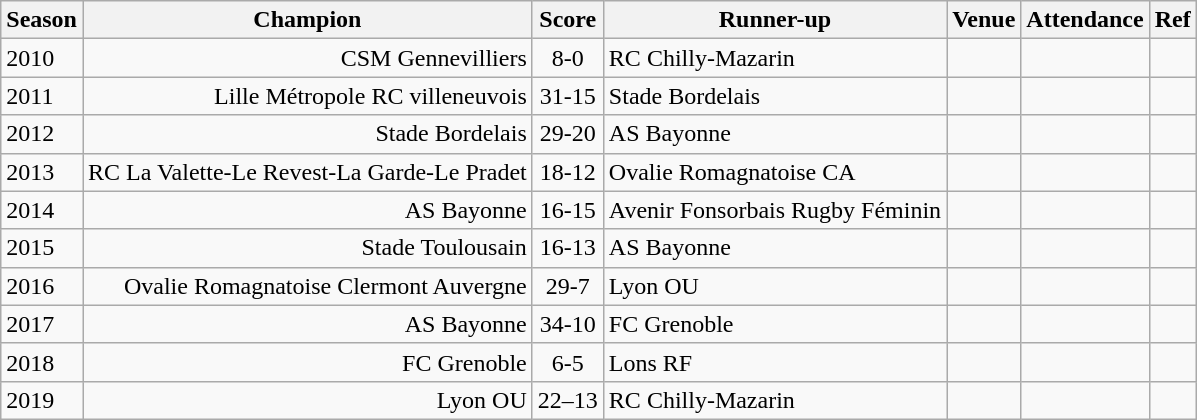<table class="wikitable">
<tr>
<th>Season</th>
<th> Champion</th>
<th>Score</th>
<th> Runner-up</th>
<th>Venue</th>
<th>Attendance</th>
<th>Ref</th>
</tr>
<tr>
<td>2010</td>
<td align="right">CSM Gennevilliers</td>
<td align="center">8-0</td>
<td align="left">RC Chilly-Mazarin</td>
<td></td>
<td></td>
<td></td>
</tr>
<tr>
<td>2011</td>
<td align="right">Lille Métropole RC villeneuvois</td>
<td align="center">31-15</td>
<td align="left">Stade Bordelais</td>
<td></td>
<td></td>
<td></td>
</tr>
<tr>
<td>2012</td>
<td align="right">Stade Bordelais</td>
<td align="center">29-20</td>
<td align="left">AS Bayonne</td>
<td align="left"></td>
<td></td>
<td></td>
</tr>
<tr>
<td>2013</td>
<td align="right">RC La Valette-Le Revest-La Garde-Le Pradet</td>
<td align="center">18-12</td>
<td align="left">Ovalie Romagnatoise CA</td>
<td></td>
<td></td>
<td></td>
</tr>
<tr>
<td>2014</td>
<td align="right">AS Bayonne</td>
<td align="center">16-15</td>
<td align="left">Avenir Fonsorbais Rugby Féminin</td>
<td></td>
<td></td>
<td></td>
</tr>
<tr>
<td>2015</td>
<td align="right">Stade Toulousain</td>
<td align="center">16-13</td>
<td align="left">AS Bayonne</td>
<td></td>
<td></td>
<td></td>
</tr>
<tr>
<td>2016</td>
<td align="Right">Ovalie Romagnatoise Clermont Auvergne</td>
<td align="center">29-7</td>
<td align="left">Lyon OU</td>
<td></td>
<td></td>
<td></td>
</tr>
<tr>
<td>2017</td>
<td align="right">AS Bayonne</td>
<td align="center">34-10</td>
<td align="left">FC Grenoble</td>
<td></td>
<td></td>
<td></td>
</tr>
<tr>
<td>2018</td>
<td align="right">FC Grenoble</td>
<td align="center">6-5</td>
<td align="left">Lons RF</td>
<td></td>
<td></td>
<td></td>
</tr>
<tr>
<td>2019</td>
<td align="right">Lyon OU</td>
<td align="center">22–13</td>
<td align="left">RC Chilly-Mazarin</td>
<td></td>
<td></td>
</tr>
</table>
